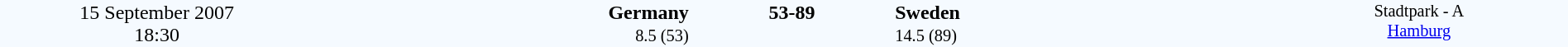<table style="width: 100%; background:#F5FAFF;" cellspacing="0">
<tr>
<td align=center rowspan=3 width=20%>15 September 2007<br>18:30</td>
</tr>
<tr>
<td width=24% align=right><strong>Germany</strong></td>
<td align=center width=13%><strong>53-89</strong></td>
<td width=24%><strong>Sweden</strong></td>
<td style=font-size:85% rowspan=3 valign=top align=center>Stadtpark - A <br><a href='#'>Hamburg</a></td>
</tr>
<tr style=font-size:85%>
<td align=right>8.5 (53)</td>
<td align=center></td>
<td>14.5 (89)</td>
</tr>
</table>
